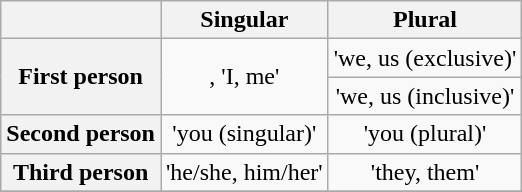<table class="wikitable" style=text-align:center>
<tr>
<th></th>
<th>Singular</th>
<th>Plural</th>
</tr>
<tr>
<th rowspan="2">First person</th>
<td rowspan="2">,  'I, me'</td>
<td> 'we, us (exclusive)'</td>
</tr>
<tr>
<td> 'we, us (inclusive)'</td>
</tr>
<tr>
<th>Second person</th>
<td> 'you (singular)'</td>
<td> 'you (plural)'</td>
</tr>
<tr>
<th>Third person</th>
<td> 'he/she, him/her'</td>
<td> 'they, them'</td>
</tr>
<tr>
</tr>
</table>
